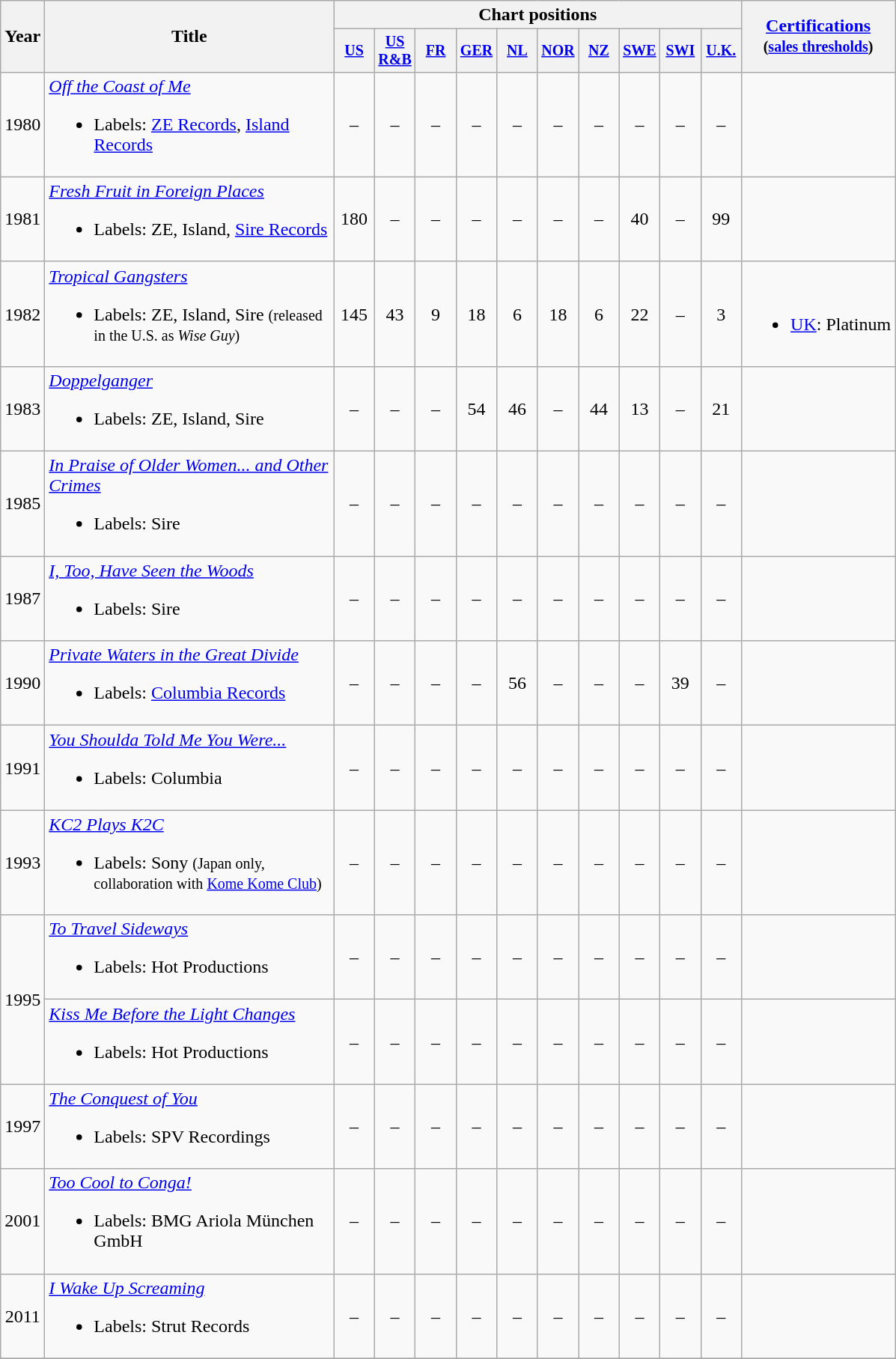<table class="wikitable" style=text-align:center;>
<tr>
<th rowspan="2">Year</th>
<th rowspan="2" width="250">Title</th>
<th colspan="10">Chart positions</th>
<th rowspan="2"><a href='#'>Certifications</a><br><small>(<a href='#'>sales thresholds</a>)</small></th>
</tr>
<tr style="font-size:smaller;">
<th width="30"><a href='#'>US</a><br> </th>
<th width="30"><a href='#'>US R&B</a><br> </th>
<th width="30"><a href='#'>FR</a></th>
<th width="30"><a href='#'>GER</a><br> </th>
<th width="30"><a href='#'>NL</a><br> </th>
<th width="30"><a href='#'>NOR</a><br> </th>
<th width="30"><a href='#'>NZ</a><br> </th>
<th width="30"><a href='#'>SWE</a><br> </th>
<th width="30"><a href='#'>SWI</a><br> </th>
<th width="30"><a href='#'>U.K.</a><br> </th>
</tr>
<tr>
<td rowspan=1>1980</td>
<td align=left><em><a href='#'>Off the Coast of Me</a></em><br><ul><li>Labels: <a href='#'>ZE Records</a>, <a href='#'>Island Records</a></li></ul></td>
<td>–</td>
<td>–</td>
<td>–</td>
<td>–</td>
<td>–</td>
<td>–</td>
<td>–</td>
<td>–</td>
<td>–</td>
<td>–</td>
<td></td>
</tr>
<tr>
<td rowspan=1>1981</td>
<td align=left><em><a href='#'>Fresh Fruit in Foreign Places</a></em><br><ul><li>Labels: ZE, Island, <a href='#'>Sire Records</a></li></ul></td>
<td>180</td>
<td>–</td>
<td>–</td>
<td>–</td>
<td>–</td>
<td>–</td>
<td>–</td>
<td>40</td>
<td>–</td>
<td>99</td>
<td></td>
</tr>
<tr>
<td rowspan=1>1982</td>
<td align=left><em><a href='#'>Tropical Gangsters</a></em><br><ul><li>Labels: ZE, Island, Sire <small>(released in the U.S. as <em>Wise Guy</em>)</small></li></ul></td>
<td>145</td>
<td>43</td>
<td>9</td>
<td>18</td>
<td>6</td>
<td>18</td>
<td>6</td>
<td>22</td>
<td>–</td>
<td>3</td>
<td align=left><br><ul><li><a href='#'>UK</a>: Platinum</li></ul></td>
</tr>
<tr>
<td rowspan=1>1983</td>
<td align=left><em><a href='#'>Doppelganger</a></em><br><ul><li>Labels: ZE, Island, Sire</li></ul></td>
<td>–</td>
<td>–</td>
<td>–</td>
<td>54</td>
<td>46</td>
<td>–</td>
<td>44</td>
<td>13</td>
<td>–</td>
<td>21</td>
<td></td>
</tr>
<tr>
<td rowspan=1>1985</td>
<td align=left><em><a href='#'>In Praise of Older Women... and Other Crimes</a></em><br><ul><li>Labels: Sire</li></ul></td>
<td>–</td>
<td>–</td>
<td>–</td>
<td>–</td>
<td>–</td>
<td>–</td>
<td>–</td>
<td>–</td>
<td>–</td>
<td>–</td>
<td></td>
</tr>
<tr>
<td rowspan=1>1987</td>
<td align=left><em><a href='#'>I, Too, Have Seen the Woods</a></em><br><ul><li>Labels: Sire</li></ul></td>
<td>–</td>
<td>–</td>
<td>–</td>
<td>–</td>
<td>–</td>
<td>–</td>
<td>–</td>
<td>–</td>
<td>–</td>
<td>–</td>
<td></td>
</tr>
<tr>
<td rowspan=1>1990</td>
<td align=left><em><a href='#'>Private Waters in the Great Divide</a></em><br><ul><li>Labels: <a href='#'>Columbia Records</a></li></ul></td>
<td>–</td>
<td>–</td>
<td>–</td>
<td>–</td>
<td>56</td>
<td>–</td>
<td>–</td>
<td>–</td>
<td>39</td>
<td>–</td>
<td></td>
</tr>
<tr>
<td rowspan=1>1991</td>
<td align=left><em><a href='#'>You Shoulda Told Me You Were...</a></em><br><ul><li>Labels: Columbia</li></ul></td>
<td>–</td>
<td>–</td>
<td>–</td>
<td>–</td>
<td>–</td>
<td>–</td>
<td>–</td>
<td>–</td>
<td>–</td>
<td>–</td>
<td></td>
</tr>
<tr>
<td rowspan=1>1993</td>
<td align=left><em><a href='#'>KC2 Plays K2C</a></em><br><ul><li>Labels: Sony <small>(Japan only, collaboration with <a href='#'>Kome Kome Club</a>)</small></li></ul></td>
<td>–</td>
<td>–</td>
<td>–</td>
<td>–</td>
<td>–</td>
<td>–</td>
<td>–</td>
<td>–</td>
<td>–</td>
<td>–</td>
<td></td>
</tr>
<tr>
<td rowspan="2">1995</td>
<td align=left><em><a href='#'>To Travel Sideways</a></em><br><ul><li>Labels: Hot Productions</li></ul></td>
<td>–</td>
<td>–</td>
<td>–</td>
<td>–</td>
<td>–</td>
<td>–</td>
<td>–</td>
<td>–</td>
<td>–</td>
<td>–</td>
<td></td>
</tr>
<tr>
<td align=left><em><a href='#'>Kiss Me Before the Light Changes</a></em><br><ul><li>Labels: Hot Productions</li></ul></td>
<td>–</td>
<td>–</td>
<td>–</td>
<td>–</td>
<td>–</td>
<td>–</td>
<td>–</td>
<td>–</td>
<td>–</td>
<td>–</td>
<td></td>
</tr>
<tr>
<td rowspan=1>1997</td>
<td align=left><em><a href='#'>The Conquest of You</a></em><br><ul><li>Labels: SPV Recordings</li></ul></td>
<td>–</td>
<td>–</td>
<td>–</td>
<td>–</td>
<td>–</td>
<td>–</td>
<td>–</td>
<td>–</td>
<td>–</td>
<td>–</td>
<td></td>
</tr>
<tr>
<td rowspan=1>2001</td>
<td align=left><em><a href='#'>Too Cool to Conga!</a></em><br><ul><li>Labels: BMG Ariola München GmbH</li></ul></td>
<td>–</td>
<td>–</td>
<td>–</td>
<td>–</td>
<td>–</td>
<td>–</td>
<td>–</td>
<td>–</td>
<td>–</td>
<td>–</td>
<td></td>
</tr>
<tr>
<td rowspan=1>2011</td>
<td align=left><em><a href='#'>I Wake Up Screaming</a></em><br><ul><li>Labels: Strut Records</li></ul></td>
<td>–</td>
<td>–</td>
<td>–</td>
<td>–</td>
<td>–</td>
<td>–</td>
<td>–</td>
<td>–</td>
<td>–</td>
<td>–</td>
<td></td>
</tr>
<tr>
</tr>
</table>
